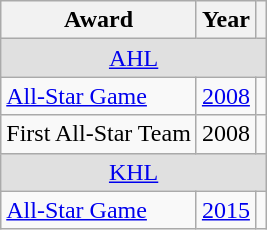<table class="wikitable">
<tr>
<th>Award</th>
<th>Year</th>
<th></th>
</tr>
<tr ALIGN="center" bgcolor="#e0e0e0">
<td colspan="3"><a href='#'>AHL</a></td>
</tr>
<tr>
<td><a href='#'>All-Star Game</a></td>
<td><a href='#'>2008</a></td>
<td></td>
</tr>
<tr>
<td>First All-Star Team</td>
<td>2008</td>
<td></td>
</tr>
<tr ALIGN="center" bgcolor="#e0e0e0">
<td colspan="3"><a href='#'>KHL</a></td>
</tr>
<tr>
<td><a href='#'>All-Star Game</a></td>
<td><a href='#'>2015</a></td>
<td></td>
</tr>
</table>
